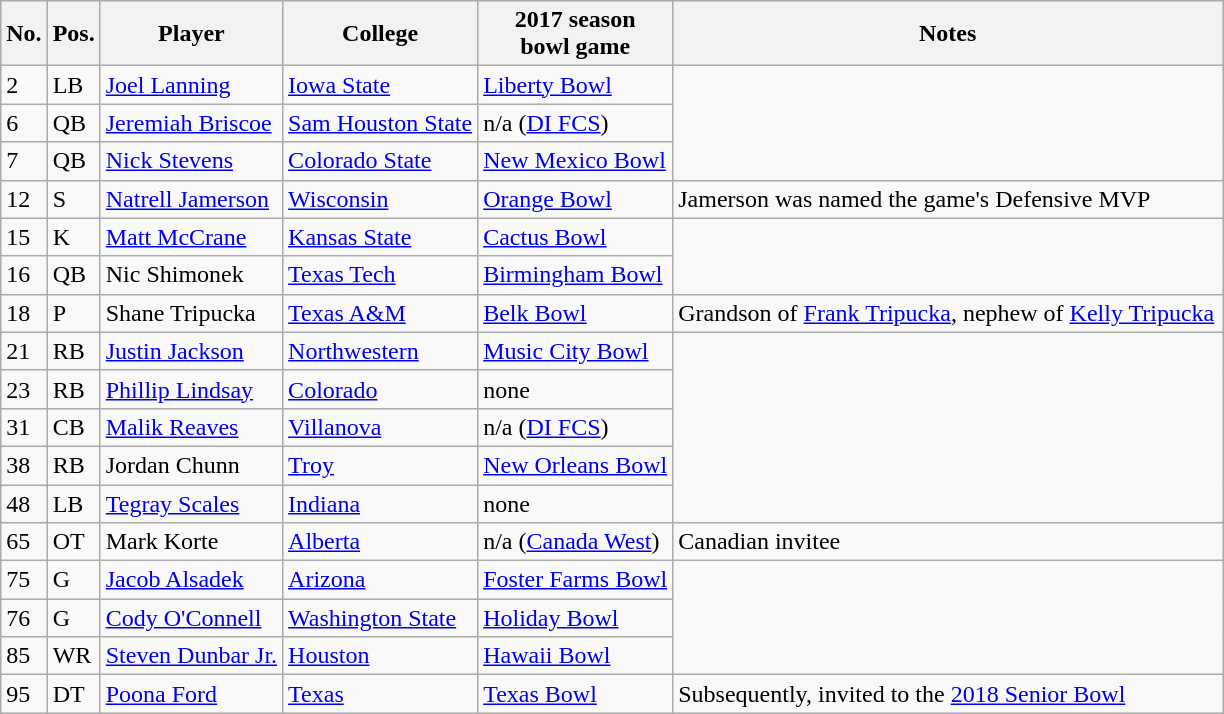<table class="wikitable mw-collapsible">
<tr>
<th>No.</th>
<th>Pos.</th>
<th>Player</th>
<th>College</th>
<th>2017 season<br>bowl game</th>
<th style="width: 45%;">Notes</th>
</tr>
<tr>
<td>2</td>
<td>LB</td>
<td><a href='#'>Joel Lanning</a></td>
<td><a href='#'>Iowa State</a></td>
<td><a href='#'>Liberty Bowl</a></td>
</tr>
<tr>
<td>6</td>
<td>QB</td>
<td><a href='#'>Jeremiah Briscoe</a></td>
<td><a href='#'>Sam Houston State</a></td>
<td>n/a (<a href='#'>DI FCS</a>)</td>
</tr>
<tr>
<td>7</td>
<td>QB</td>
<td><a href='#'>Nick Stevens</a></td>
<td><a href='#'>Colorado State</a></td>
<td><a href='#'>New Mexico Bowl</a></td>
</tr>
<tr>
<td>12</td>
<td>S</td>
<td><a href='#'>Natrell Jamerson</a></td>
<td><a href='#'>Wisconsin</a></td>
<td><a href='#'>Orange Bowl</a></td>
<td>Jamerson was named the game's Defensive MVP</td>
</tr>
<tr>
<td>15</td>
<td>K</td>
<td><a href='#'>Matt McCrane</a></td>
<td><a href='#'>Kansas State</a></td>
<td><a href='#'>Cactus Bowl</a></td>
</tr>
<tr>
<td>16</td>
<td>QB</td>
<td>Nic Shimonek</td>
<td><a href='#'>Texas Tech</a></td>
<td><a href='#'>Birmingham Bowl</a></td>
</tr>
<tr>
<td>18</td>
<td>P</td>
<td>Shane Tripucka</td>
<td><a href='#'>Texas A&M</a></td>
<td><a href='#'>Belk Bowl</a></td>
<td>Grandson of <a href='#'>Frank Tripucka</a>, nephew of <a href='#'>Kelly Tripucka</a></td>
</tr>
<tr>
<td>21</td>
<td>RB</td>
<td><a href='#'>Justin Jackson</a></td>
<td><a href='#'>Northwestern</a></td>
<td><a href='#'>Music City Bowl</a></td>
</tr>
<tr>
<td>23</td>
<td>RB</td>
<td><a href='#'>Phillip Lindsay</a></td>
<td><a href='#'>Colorado</a></td>
<td>none</td>
</tr>
<tr>
<td>31</td>
<td>CB</td>
<td><a href='#'>Malik Reaves</a></td>
<td><a href='#'>Villanova</a></td>
<td>n/a (<a href='#'>DI FCS</a>)</td>
</tr>
<tr>
<td>38</td>
<td>RB</td>
<td>Jordan Chunn</td>
<td><a href='#'>Troy</a></td>
<td><a href='#'>New Orleans Bowl</a></td>
</tr>
<tr>
<td>48</td>
<td>LB</td>
<td><a href='#'>Tegray Scales</a></td>
<td><a href='#'>Indiana</a></td>
<td>none</td>
</tr>
<tr>
<td>65</td>
<td>OT</td>
<td>Mark Korte</td>
<td><a href='#'>Alberta</a></td>
<td>n/a (<a href='#'>Canada West</a>)</td>
<td>Canadian invitee</td>
</tr>
<tr>
<td>75</td>
<td>G</td>
<td><a href='#'>Jacob Alsadek</a></td>
<td><a href='#'>Arizona</a></td>
<td><a href='#'>Foster Farms Bowl</a></td>
</tr>
<tr>
<td>76</td>
<td>G</td>
<td><a href='#'>Cody O'Connell</a></td>
<td><a href='#'>Washington State</a></td>
<td><a href='#'>Holiday Bowl</a></td>
</tr>
<tr>
<td>85</td>
<td>WR</td>
<td><a href='#'>Steven Dunbar Jr.</a></td>
<td><a href='#'>Houston</a></td>
<td><a href='#'>Hawaii Bowl</a></td>
</tr>
<tr>
<td>95</td>
<td>DT</td>
<td><a href='#'>Poona Ford</a></td>
<td><a href='#'>Texas</a></td>
<td><a href='#'>Texas Bowl</a></td>
<td>Subsequently, invited to the <a href='#'>2018 Senior Bowl</a></td>
</tr>
</table>
